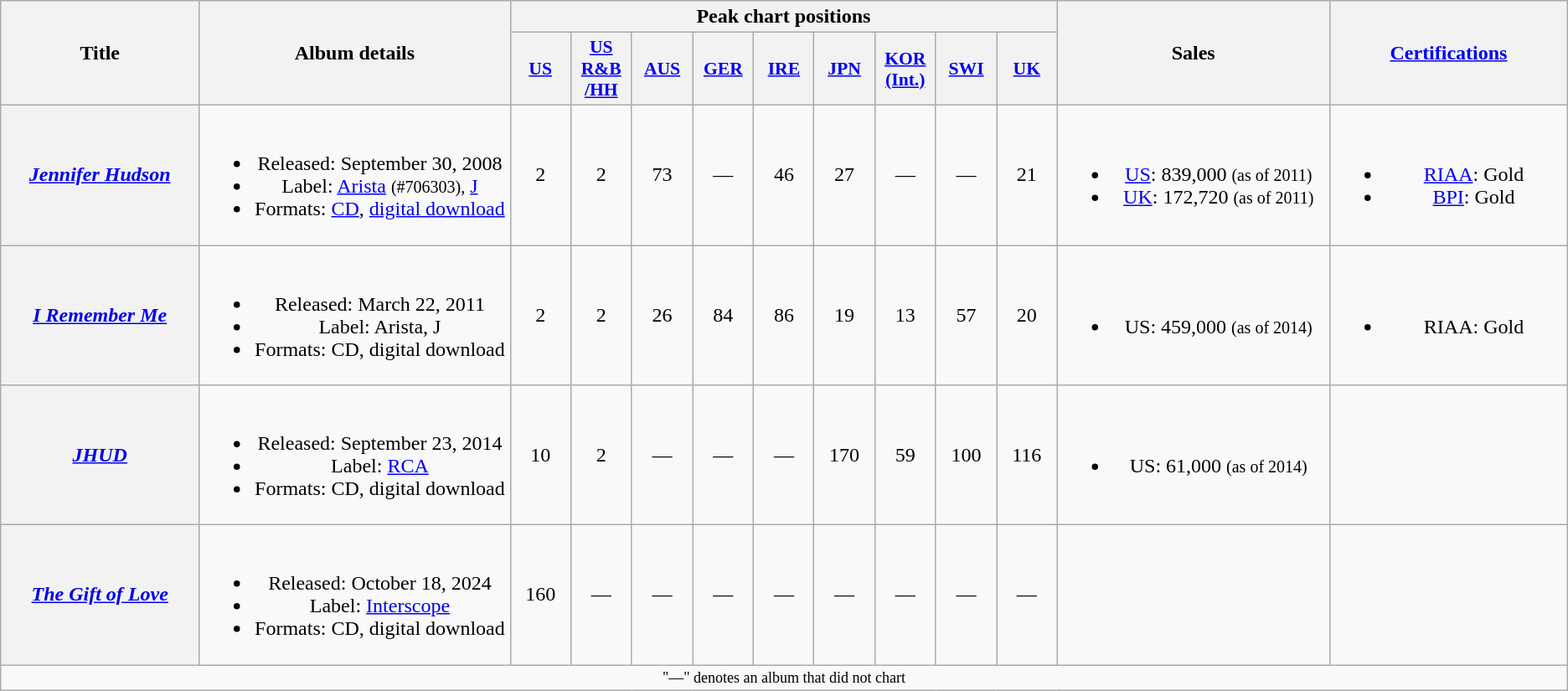<table class="wikitable plainrowheaders" style="text-align:center;" border="1">
<tr>
<th scope="col" rowspan="2" style="width:10em;">Title</th>
<th scope="col" rowspan="2" style="width:16em;">Album details</th>
<th scope="col" colspan="9">Peak chart positions</th>
<th scope="col" rowspan="2" style="width:14em;">Sales</th>
<th scope="col" rowspan="2" style="width:12em;"><a href='#'>Certifications</a></th>
</tr>
<tr>
<th scope="col" style="width:3em;font-size:90%;"><a href='#'>US</a><br></th>
<th scope="col" style="width:3em;font-size:90%;"><a href='#'>US<br>R&B<br>/HH</a><br></th>
<th scope="col" style="width:3em;font-size:90%;"><a href='#'>AUS</a><br></th>
<th scope="col" style="width:3em;font-size:90%;"><a href='#'>GER</a><br></th>
<th scope="col" style="width:3em;font-size:90%;"><a href='#'>IRE</a><br></th>
<th scope="col" style="width:3em;font-size:90%;"><a href='#'>JPN</a><br></th>
<th scope="col" style="width:3em;font-size:90%;"><a href='#'>KOR (Int.)</a><br></th>
<th scope="col" style="width:3em;font-size:90%;"><a href='#'>SWI</a><br></th>
<th scope="col" style="width:3em;font-size:90%;"><a href='#'>UK</a><br></th>
</tr>
<tr>
<th scope="row"><em><a href='#'>Jennifer Hudson</a></em></th>
<td><br><ul><li>Released: September 30, 2008</li><li>Label: <a href='#'>Arista</a> <small>(#706303),</small> <a href='#'>J</a></li><li>Formats: <a href='#'>CD</a>, <a href='#'>digital download</a></li></ul></td>
<td>2</td>
<td>2</td>
<td>73</td>
<td>—</td>
<td>46</td>
<td>27</td>
<td>—</td>
<td>—</td>
<td>21</td>
<td><br><ul><li><a href='#'>US</a>: 839,000 <small>(as of 2011)</small></li><li><a href='#'>UK</a>: 172,720 <small>(as of 2011)</small></li></ul></td>
<td><br><ul><li><a href='#'>RIAA</a>: Gold</li><li><a href='#'>BPI</a>: Gold</li></ul></td>
</tr>
<tr>
<th scope="row"><em><a href='#'>I Remember Me</a></em></th>
<td><br><ul><li>Released: March 22, 2011</li><li>Label: Arista, J</li><li>Formats: CD, digital download</li></ul></td>
<td>2</td>
<td>2</td>
<td>26</td>
<td>84</td>
<td>86</td>
<td>19</td>
<td>13</td>
<td>57</td>
<td>20</td>
<td><br><ul><li>US: 459,000 <small>(as of 2014)</small></li></ul></td>
<td><br><ul><li>RIAA: Gold</li></ul></td>
</tr>
<tr>
<th scope="row"><em><a href='#'>JHUD</a></em></th>
<td><br><ul><li>Released: September 23, 2014</li><li>Label: <a href='#'>RCA</a></li><li>Formats: CD, digital download</li></ul></td>
<td>10</td>
<td>2</td>
<td>—</td>
<td>—</td>
<td>—</td>
<td>170</td>
<td>59</td>
<td>100</td>
<td>116</td>
<td><br><ul><li>US: 61,000 <small>(as of 2014)</small></li></ul></td>
<td></td>
</tr>
<tr>
<th scope="row"><em><a href='#'>The Gift of Love</a></em></th>
<td><br><ul><li>Released: October 18, 2024</li><li>Label: <a href='#'>Interscope</a></li><li>Formats: CD, digital download</li></ul></td>
<td>160</td>
<td>—</td>
<td>—</td>
<td>—</td>
<td>—</td>
<td>—</td>
<td>—</td>
<td>—</td>
<td>—</td>
<td></td>
<td></td>
</tr>
<tr>
<td colspan="13" style="font-size:9pt">"—" denotes an album that did not chart</td>
</tr>
</table>
